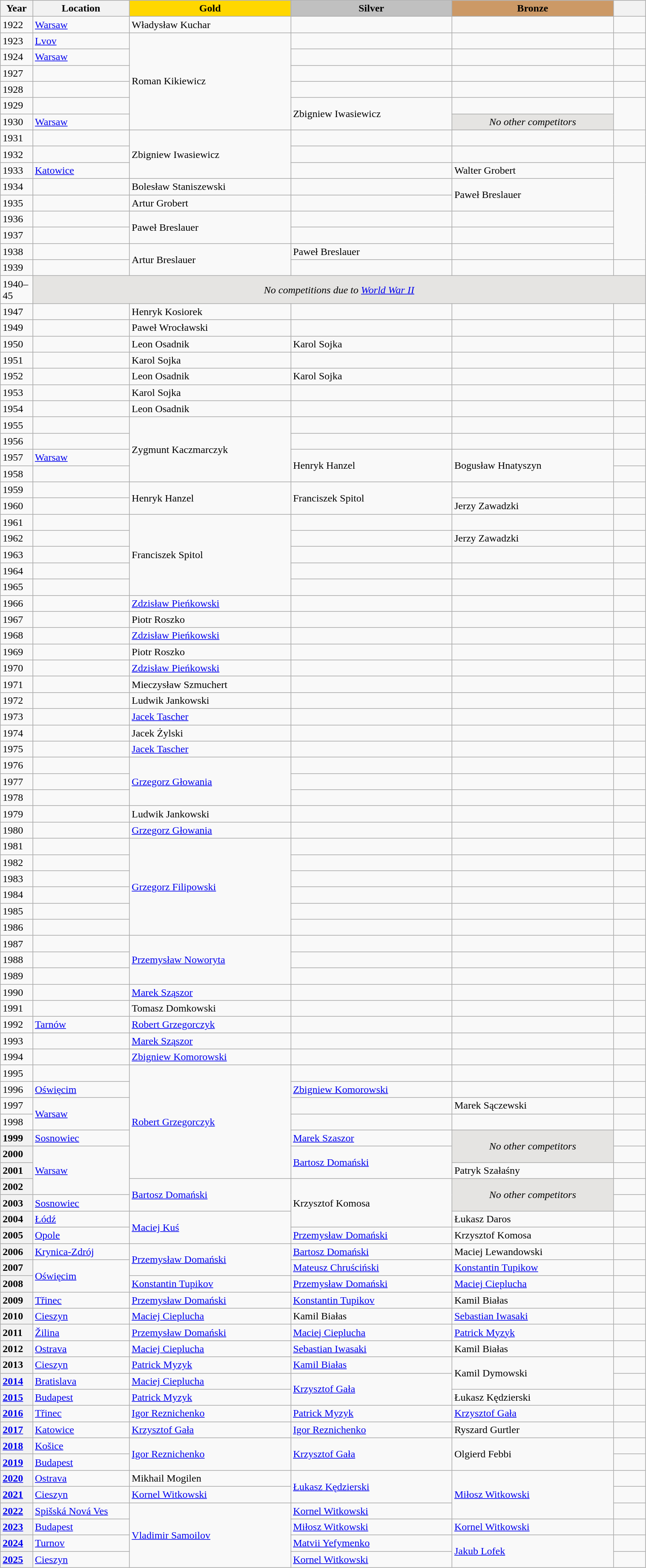<table class="wikitable unsortable" style="text-align:left; width:80%">
<tr>
<th scope="col" style="text-align:center; width:5%">Year</th>
<th scope="col" style="text-align:center; width:15%">Location</th>
<td scope="col" style="text-align:center; width:25%; background:gold"><strong>Gold</strong></td>
<td scope="col" style="text-align:center; width:25%; background:silver"><strong>Silver</strong></td>
<td scope="col" style="text-align:center; width:25%; background:#c96"><strong>Bronze</strong></td>
<th scope="col" style="text-align:center; width:5%"></th>
</tr>
<tr>
<td>1922</td>
<td><a href='#'>Warsaw</a></td>
<td>Władysław Kuchar</td>
<td></td>
<td></td>
<td></td>
</tr>
<tr>
<td>1923</td>
<td><a href='#'>Lvov</a></td>
<td rowspan="6">Roman Kikiewicz</td>
<td></td>
<td></td>
<td></td>
</tr>
<tr>
<td>1924</td>
<td><a href='#'>Warsaw</a></td>
<td></td>
<td></td>
<td></td>
</tr>
<tr>
<td>1927</td>
<td></td>
<td></td>
<td></td>
<td></td>
</tr>
<tr>
<td>1928</td>
<td></td>
<td></td>
<td></td>
<td></td>
</tr>
<tr>
<td>1929</td>
<td></td>
<td rowspan="2">Zbigniew Iwasiewicz</td>
<td></td>
<td rowspan="2"></td>
</tr>
<tr>
<td>1930</td>
<td><a href='#'>Warsaw</a></td>
<td align="center" bgcolor="e5e4e2"><em>No other competitors</em></td>
</tr>
<tr>
<td>1931</td>
<td></td>
<td rowspan="3">Zbigniew Iwasiewicz</td>
<td></td>
<td></td>
<td></td>
</tr>
<tr>
<td>1932</td>
<td></td>
<td></td>
<td></td>
<td></td>
</tr>
<tr>
<td>1933</td>
<td><a href='#'>Katowice</a></td>
<td></td>
<td>Walter Grobert</td>
<td rowspan="6"></td>
</tr>
<tr>
<td>1934</td>
<td></td>
<td>Bolesław Staniszewski</td>
<td></td>
<td rowspan="2">Paweł Breslauer</td>
</tr>
<tr>
<td>1935</td>
<td></td>
<td>Artur Grobert</td>
<td></td>
</tr>
<tr>
<td>1936</td>
<td></td>
<td rowspan="2">Paweł Breslauer</td>
<td></td>
<td></td>
</tr>
<tr>
<td>1937</td>
<td></td>
<td></td>
<td></td>
</tr>
<tr>
<td>1938</td>
<td></td>
<td rowspan="2">Artur Breslauer</td>
<td>Paweł Breslauer</td>
<td></td>
</tr>
<tr>
<td>1939</td>
<td></td>
<td></td>
<td></td>
<td></td>
</tr>
<tr>
<td>1940–45</td>
<td colspan="5" align="center" bgcolor="e5e4e2"><em>No competitions due to <a href='#'>World War II</a></em></td>
</tr>
<tr>
<td>1947</td>
<td></td>
<td>Henryk Kosiorek</td>
<td></td>
<td></td>
<td></td>
</tr>
<tr>
<td>1949</td>
<td></td>
<td>Paweł Wrocławski</td>
<td></td>
<td></td>
<td></td>
</tr>
<tr>
<td>1950</td>
<td></td>
<td>Leon Osadnik</td>
<td>Karol Sojka</td>
<td></td>
<td></td>
</tr>
<tr>
<td>1951</td>
<td></td>
<td>Karol Sojka</td>
<td></td>
<td></td>
<td></td>
</tr>
<tr>
<td>1952</td>
<td></td>
<td>Leon Osadnik</td>
<td>Karol Sojka</td>
<td></td>
<td></td>
</tr>
<tr>
<td>1953</td>
<td></td>
<td>Karol Sojka</td>
<td></td>
<td></td>
<td></td>
</tr>
<tr>
<td>1954</td>
<td></td>
<td>Leon Osadnik</td>
<td></td>
<td></td>
<td></td>
</tr>
<tr>
<td>1955</td>
<td></td>
<td rowspan="4">Zygmunt Kaczmarczyk</td>
<td></td>
<td></td>
<td></td>
</tr>
<tr>
<td>1956</td>
<td></td>
<td></td>
<td></td>
<td></td>
</tr>
<tr>
<td>1957</td>
<td><a href='#'>Warsaw</a></td>
<td rowspan="2">Henryk Hanzel</td>
<td rowspan="2">Bogusław Hnatyszyn</td>
<td></td>
</tr>
<tr>
<td>1958</td>
<td></td>
<td></td>
</tr>
<tr>
<td>1959</td>
<td></td>
<td rowspan="2">Henryk Hanzel</td>
<td rowspan="2">Franciszek Spitol</td>
<td></td>
<td></td>
</tr>
<tr>
<td>1960</td>
<td></td>
<td>Jerzy Zawadzki</td>
<td></td>
</tr>
<tr>
<td>1961</td>
<td></td>
<td rowspan="5">Franciszek Spitol</td>
<td></td>
<td></td>
<td></td>
</tr>
<tr>
<td>1962</td>
<td></td>
<td></td>
<td>Jerzy Zawadzki</td>
<td></td>
</tr>
<tr>
<td>1963</td>
<td></td>
<td></td>
<td></td>
<td></td>
</tr>
<tr>
<td>1964</td>
<td></td>
<td></td>
<td></td>
<td></td>
</tr>
<tr>
<td>1965</td>
<td></td>
<td></td>
<td></td>
<td></td>
</tr>
<tr>
<td>1966</td>
<td></td>
<td><a href='#'>Zdzisław Pieńkowski</a></td>
<td></td>
<td></td>
<td></td>
</tr>
<tr>
<td>1967</td>
<td></td>
<td>Piotr Roszko</td>
<td></td>
<td></td>
<td></td>
</tr>
<tr>
<td>1968</td>
<td></td>
<td><a href='#'>Zdzisław Pieńkowski</a></td>
<td></td>
<td></td>
<td></td>
</tr>
<tr>
<td>1969</td>
<td></td>
<td>Piotr Roszko</td>
<td></td>
<td></td>
<td></td>
</tr>
<tr>
<td>1970</td>
<td></td>
<td><a href='#'>Zdzisław Pieńkowski</a></td>
<td></td>
<td></td>
<td></td>
</tr>
<tr>
<td>1971</td>
<td></td>
<td>Mieczysław Szmuchert</td>
<td></td>
<td></td>
<td></td>
</tr>
<tr>
<td>1972</td>
<td></td>
<td>Ludwik Jankowski</td>
<td></td>
<td></td>
<td></td>
</tr>
<tr>
<td>1973</td>
<td></td>
<td><a href='#'>Jacek Tascher</a></td>
<td></td>
<td></td>
<td></td>
</tr>
<tr>
<td>1974</td>
<td></td>
<td>Jacek Żylski</td>
<td></td>
<td></td>
<td></td>
</tr>
<tr>
<td>1975</td>
<td></td>
<td><a href='#'>Jacek Tascher</a></td>
<td></td>
<td></td>
<td></td>
</tr>
<tr>
<td>1976</td>
<td></td>
<td rowspan="3"><a href='#'>Grzegorz Głowania</a></td>
<td></td>
<td></td>
<td></td>
</tr>
<tr>
<td>1977</td>
<td></td>
<td></td>
<td></td>
<td></td>
</tr>
<tr>
<td>1978</td>
<td></td>
<td></td>
<td></td>
<td></td>
</tr>
<tr>
<td>1979</td>
<td></td>
<td>Ludwik Jankowski</td>
<td></td>
<td></td>
<td></td>
</tr>
<tr>
<td>1980</td>
<td></td>
<td><a href='#'>Grzegorz Głowania</a></td>
<td></td>
<td></td>
<td></td>
</tr>
<tr>
<td>1981</td>
<td></td>
<td rowspan="6"><a href='#'>Grzegorz Filipowski</a></td>
<td></td>
<td></td>
<td></td>
</tr>
<tr>
<td>1982</td>
<td></td>
<td></td>
<td></td>
<td></td>
</tr>
<tr>
<td>1983</td>
<td></td>
<td></td>
<td></td>
<td></td>
</tr>
<tr>
<td>1984</td>
<td></td>
<td></td>
<td></td>
<td></td>
</tr>
<tr>
<td>1985</td>
<td></td>
<td></td>
<td></td>
<td></td>
</tr>
<tr>
<td>1986</td>
<td></td>
<td></td>
<td></td>
<td></td>
</tr>
<tr>
<td>1987</td>
<td></td>
<td rowspan="3"><a href='#'>Przemysław Noworyta</a></td>
<td></td>
<td></td>
<td></td>
</tr>
<tr>
<td>1988</td>
<td></td>
<td></td>
<td></td>
<td></td>
</tr>
<tr>
<td>1989</td>
<td></td>
<td></td>
<td></td>
<td></td>
</tr>
<tr>
<td>1990</td>
<td></td>
<td><a href='#'>Marek Sząszor</a></td>
<td></td>
<td></td>
<td></td>
</tr>
<tr>
<td>1991</td>
<td></td>
<td>Tomasz Domkowski</td>
<td></td>
<td></td>
<td></td>
</tr>
<tr>
<td>1992</td>
<td><a href='#'>Tarnów</a></td>
<td><a href='#'>Robert Grzegorczyk</a></td>
<td></td>
<td></td>
<td></td>
</tr>
<tr>
<td>1993</td>
<td></td>
<td><a href='#'>Marek Sząszor</a></td>
<td></td>
<td></td>
<td></td>
</tr>
<tr>
<td>1994</td>
<td></td>
<td><a href='#'>Zbigniew Komorowski</a></td>
<td></td>
<td></td>
<td></td>
</tr>
<tr>
<td>1995</td>
<td></td>
<td rowspan="7"><a href='#'>Robert Grzegorczyk</a></td>
<td></td>
<td></td>
<td></td>
</tr>
<tr>
<td>1996</td>
<td><a href='#'>Oświęcim</a></td>
<td><a href='#'>Zbigniew Komorowski</a></td>
<td></td>
<td></td>
</tr>
<tr>
<td>1997</td>
<td rowspan="2"><a href='#'>Warsaw</a></td>
<td></td>
<td>Marek Sączewski</td>
<td></td>
</tr>
<tr>
<td>1998</td>
<td></td>
<td></td>
<td></td>
</tr>
<tr>
<th scope="row" style="text-align:left">1999</th>
<td><a href='#'>Sosnowiec</a></td>
<td><a href='#'>Marek Szaszor</a></td>
<td rowspan="2" align="center" bgcolor="e5e4e2"><em>No other competitors</em></td>
<td></td>
</tr>
<tr>
<th scope="row" style="text-align:left">2000</th>
<td rowspan="3"><a href='#'>Warsaw</a></td>
<td rowspan="2"><a href='#'>Bartosz Domański</a></td>
<td></td>
</tr>
<tr>
<th scope="row" style="text-align:left">2001</th>
<td>Patryk Szałaśny</td>
<td></td>
</tr>
<tr>
<th scope="row" style="text-align:left">2002</th>
<td rowspan="2"><a href='#'>Bartosz Domański</a></td>
<td rowspan="3">Krzysztof Komosa</td>
<td rowspan="2" align="center" bgcolor="e5e4e2"><em>No other competitors</em></td>
<td></td>
</tr>
<tr>
<th scope="row" style="text-align:left">2003</th>
<td><a href='#'>Sosnowiec</a></td>
<td></td>
</tr>
<tr>
<th scope="row" style="text-align:left">2004</th>
<td><a href='#'>Łódź</a></td>
<td rowspan="2"><a href='#'>Maciej Kuś</a></td>
<td>Łukasz Daros</td>
<td></td>
</tr>
<tr>
<th scope="row" style="text-align:left">2005</th>
<td><a href='#'>Opole</a></td>
<td><a href='#'>Przemysław Domański</a></td>
<td>Krzysztof Komosa</td>
<td></td>
</tr>
<tr>
<th scope="row" style="text-align:left">2006</th>
<td><a href='#'>Krynica-Zdrój</a></td>
<td rowspan="2"><a href='#'>Przemysław Domański</a></td>
<td><a href='#'>Bartosz Domański</a></td>
<td>Maciej Lewandowski</td>
<td></td>
</tr>
<tr>
<th scope="row" style="text-align:left">2007</th>
<td rowspan="2"><a href='#'>Oświęcim</a></td>
<td><a href='#'>Mateusz Chruściński</a></td>
<td><a href='#'>Konstantin Tupikow</a></td>
<td></td>
</tr>
<tr>
<th scope="row" style="text-align:left">2008</th>
<td><a href='#'>Konstantin Tupikov</a></td>
<td><a href='#'>Przemysław Domański</a></td>
<td><a href='#'>Maciej Cieplucha</a></td>
<td></td>
</tr>
<tr>
<th scope="row" style="text-align:left">2009</th>
<td> <a href='#'>Třinec</a></td>
<td><a href='#'>Przemysław Domański</a></td>
<td><a href='#'>Konstantin Tupikov</a></td>
<td>Kamil Białas</td>
<td></td>
</tr>
<tr>
<th scope="row" style="text-align:left">2010</th>
<td><a href='#'>Cieszyn</a></td>
<td><a href='#'>Maciej Cieplucha</a></td>
<td>Kamil Białas</td>
<td><a href='#'>Sebastian Iwasaki</a></td>
<td></td>
</tr>
<tr>
<th scope="row" style="text-align:left">2011</th>
<td> <a href='#'>Žilina</a></td>
<td><a href='#'>Przemysław Domański</a></td>
<td><a href='#'>Maciej Cieplucha</a></td>
<td><a href='#'>Patrick Myzyk</a></td>
<td></td>
</tr>
<tr>
<th scope="row" style="text-align:left">2012</th>
<td> <a href='#'>Ostrava</a></td>
<td><a href='#'>Maciej Cieplucha</a></td>
<td><a href='#'>Sebastian Iwasaki</a></td>
<td>Kamil Białas</td>
<td></td>
</tr>
<tr>
<th scope="row" style="text-align:left">2013</th>
<td><a href='#'>Cieszyn</a></td>
<td><a href='#'>Patrick Myzyk</a></td>
<td><a href='#'>Kamil Białas</a></td>
<td rowspan="2">Kamil Dymowski</td>
<td></td>
</tr>
<tr>
<th scope="row" style="text-align:left"><a href='#'>2014</a></th>
<td> <a href='#'>Bratislava</a></td>
<td><a href='#'>Maciej Cieplucha</a></td>
<td rowspan="2"><a href='#'>Krzysztof Gała</a></td>
<td></td>
</tr>
<tr>
<th scope="row" style="text-align:left"><a href='#'>2015</a></th>
<td> <a href='#'>Budapest</a></td>
<td><a href='#'>Patrick Myzyk</a></td>
<td>Łukasz Kędzierski</td>
<td></td>
</tr>
<tr>
<th scope="row" style="text-align:left"><a href='#'>2016</a></th>
<td> <a href='#'>Třinec</a></td>
<td><a href='#'>Igor Reznichenko</a></td>
<td><a href='#'>Patrick Myzyk</a></td>
<td><a href='#'>Krzysztof Gała</a></td>
<td></td>
</tr>
<tr>
<th scope="row" style="text-align:left"><a href='#'>2017</a></th>
<td><a href='#'>Katowice</a></td>
<td><a href='#'>Krzysztof Gała</a></td>
<td><a href='#'>Igor Reznichenko</a></td>
<td>Ryszard Gurtler</td>
<td></td>
</tr>
<tr>
<th scope="row" style="text-align:left"><a href='#'>2018</a></th>
<td> <a href='#'>Košice</a></td>
<td rowspan="2"><a href='#'>Igor Reznichenko</a></td>
<td rowspan="2"><a href='#'>Krzysztof Gała</a></td>
<td rowspan="2">Olgierd Febbi</td>
<td></td>
</tr>
<tr>
<th scope="row" style="text-align:left"><a href='#'>2019</a></th>
<td> <a href='#'>Budapest</a></td>
<td></td>
</tr>
<tr>
<th scope="row" style="text-align:left"><a href='#'>2020</a></th>
<td> <a href='#'>Ostrava</a></td>
<td>Mikhail Mogilen</td>
<td rowspan="2"><a href='#'>Łukasz Kędzierski</a></td>
<td rowspan="3"><a href='#'>Miłosz Witkowski</a></td>
<td></td>
</tr>
<tr>
<th scope="row" style="text-align:left"><a href='#'>2021</a></th>
<td><a href='#'>Cieszyn</a></td>
<td><a href='#'>Kornel Witkowski</a></td>
<td></td>
</tr>
<tr>
<th scope="row" style="text-align:left"><a href='#'>2022</a></th>
<td> <a href='#'>Spišská Nová Ves</a></td>
<td rowspan="4"><a href='#'>Vladimir Samoilov</a></td>
<td><a href='#'>Kornel Witkowski</a></td>
<td></td>
</tr>
<tr>
<th scope="row" style="text-align:left"><a href='#'>2023</a></th>
<td> <a href='#'>Budapest</a></td>
<td><a href='#'>Miłosz Witkowski</a></td>
<td><a href='#'>Kornel Witkowski</a></td>
<td></td>
</tr>
<tr>
<th scope="row" style="text-align:left"><a href='#'>2024</a></th>
<td> <a href='#'>Turnov</a></td>
<td><a href='#'>Matvii Yefymenko</a></td>
<td rowspan="2"><a href='#'>Jakub Lofek</a></td>
<td></td>
</tr>
<tr>
<th scope="row" style="text-align:left"><a href='#'>2025</a></th>
<td><a href='#'>Cieszyn</a></td>
<td><a href='#'>Kornel Witkowski</a></td>
<td></td>
</tr>
</table>
